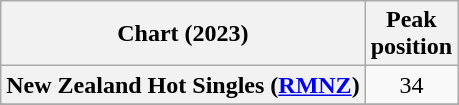<table class="wikitable sortable plainrowheaders" style="text-align:center">
<tr>
<th scope="col">Chart (2023)</th>
<th scope="col">Peak<br>position</th>
</tr>
<tr>
<th scope="row">New Zealand Hot Singles (<a href='#'>RMNZ</a>)</th>
<td>34</td>
</tr>
<tr>
</tr>
<tr>
</tr>
</table>
